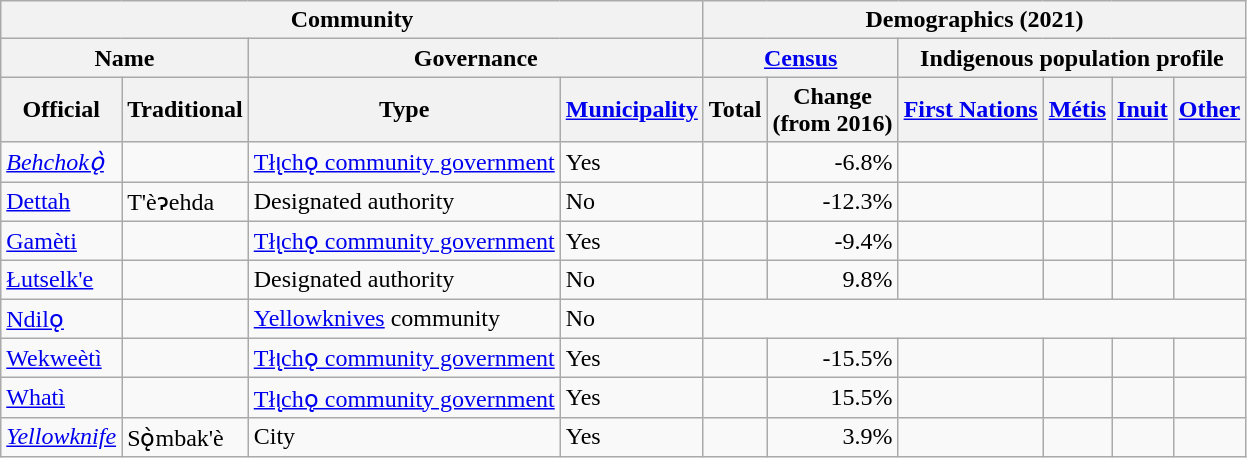<table class="wikitable sortable">
<tr>
<th colspan="4">Community</th>
<th colspan="6">Demographics (2021)</th>
</tr>
<tr>
<th colspan="2">Name</th>
<th colspan="2">Governance</th>
<th colspan="2"><a href='#'>Census</a></th>
<th colspan="4">Indigenous population profile</th>
</tr>
<tr>
<th>Official</th>
<th class=unsortable>Traditional</th>
<th>Type</th>
<th><a href='#'>Municipality</a></th>
<th>Total</th>
<th>Change<br>(from 2016)</th>
<th><a href='#'>First Nations</a></th>
<th><a href='#'>Métis</a></th>
<th><a href='#'>Inuit</a></th>
<th data-sort-type="number"><a href='#'>Other</a></th>
</tr>
<tr>
<td><em><a href='#'>Behchokǫ̀</a></em></td>
<td></td>
<td><a href='#'>Tłı̨chǫ community government</a></td>
<td>Yes</td>
<td align="right"></td>
<td align="right">-6.8%</td>
<td align="right"></td>
<td align="right"></td>
<td align="right"></td>
<td align="right"></td>
</tr>
<tr>
<td><a href='#'>Dettah</a></td>
<td>T'èɂehda</td>
<td>Designated authority</td>
<td>No</td>
<td align="right"></td>
<td align="right">-12.3%</td>
<td align="right"></td>
<td align="right"></td>
<td align="right"></td>
<td align="right"></td>
</tr>
<tr>
<td><a href='#'>Gamèti</a></td>
<td></td>
<td><a href='#'>Tłı̨chǫ community government</a></td>
<td>Yes</td>
<td align="right"></td>
<td align="right">-9.4%</td>
<td align="right"></td>
<td align="right"></td>
<td align="right"></td>
<td align="right"></td>
</tr>
<tr>
<td><a href='#'>Łutselk'e</a></td>
<td></td>
<td>Designated authority</td>
<td>No</td>
<td align="right"></td>
<td align="right">9.8%</td>
<td align="right"></td>
<td align="right"></td>
<td align="right"></td>
<td align="right"></td>
</tr>
<tr>
<td><a href='#'>Ndilǫ</a></td>
<td></td>
<td><a href='#'>Yellowknives</a> community</td>
<td>No</td>
<td colspan="6" align="center"></td>
</tr>
<tr>
<td><a href='#'>Wekweètì</a></td>
<td></td>
<td><a href='#'>Tłı̨chǫ community government</a></td>
<td>Yes</td>
<td align="right"></td>
<td align="right">-15.5%</td>
<td align="right"></td>
<td align="right"></td>
<td align="right"></td>
<td align="right"></td>
</tr>
<tr>
<td><a href='#'>Whatì</a></td>
<td></td>
<td><a href='#'>Tłı̨chǫ community government</a></td>
<td>Yes</td>
<td align="right"></td>
<td align="right">15.5%</td>
<td align="right"></td>
<td align="right"></td>
<td align="right"></td>
<td align="right"></td>
</tr>
<tr>
<td><em><a href='#'>Yellowknife</a></em></td>
<td>Sǫ̀mbak'è</td>
<td>City</td>
<td>Yes</td>
<td align="right"></td>
<td align="right">3.9%</td>
<td align="right"></td>
<td align="right"></td>
<td align="right"></td>
<td align="right"></td>
</tr>
</table>
